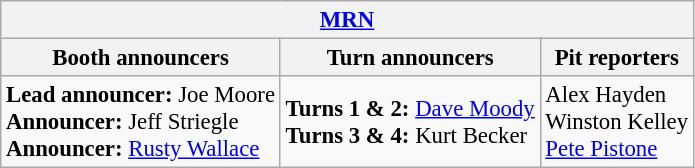<table class="wikitable" style="font-size: 95%;">
<tr>
<th colspan="3"><a href='#'>MRN</a></th>
</tr>
<tr>
<th>Booth announcers</th>
<th>Turn announcers</th>
<th>Pit reporters</th>
</tr>
<tr>
<td><strong>Lead announcer:</strong> Joe Moore<br><strong>Announcer:</strong> Jeff Striegle<br><strong>Announcer:</strong> <a href='#'>Rusty Wallace</a></td>
<td><strong>Turns 1 & 2:</strong> <a href='#'>Dave Moody</a><br><strong>Turns 3 & 4:</strong> Kurt Becker</td>
<td>Alex Hayden<br>Winston Kelley<br><a href='#'>Pete Pistone</a></td>
</tr>
</table>
